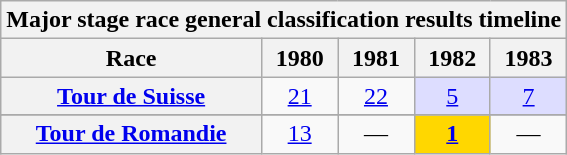<table class="wikitable">
<tr>
<th scope="col" colspan=13 align=center>Major stage race general classification results timeline</th>
</tr>
<tr>
<th>Race</th>
<th>1980</th>
<th>1981</th>
<th>1982</th>
<th>1983</th>
</tr>
<tr style="text-align:center;">
<th scope="row"> <a href='#'>Tour de Suisse</a></th>
<td><a href='#'>21</a></td>
<td><a href='#'>22</a></td>
<td style="background:#ddddff;"><a href='#'>5</a></td>
<td style="background:#ddddff;"><a href='#'>7</a></td>
</tr>
<tr>
</tr>
<tr style="text-align:center;">
<th scope="row"> <a href='#'>Tour de Romandie</a></th>
<td><a href='#'>13</a></td>
<td>—</td>
<td style="background:gold;"><a href='#'><strong>1</strong></a></td>
<td>—</td>
</tr>
</table>
